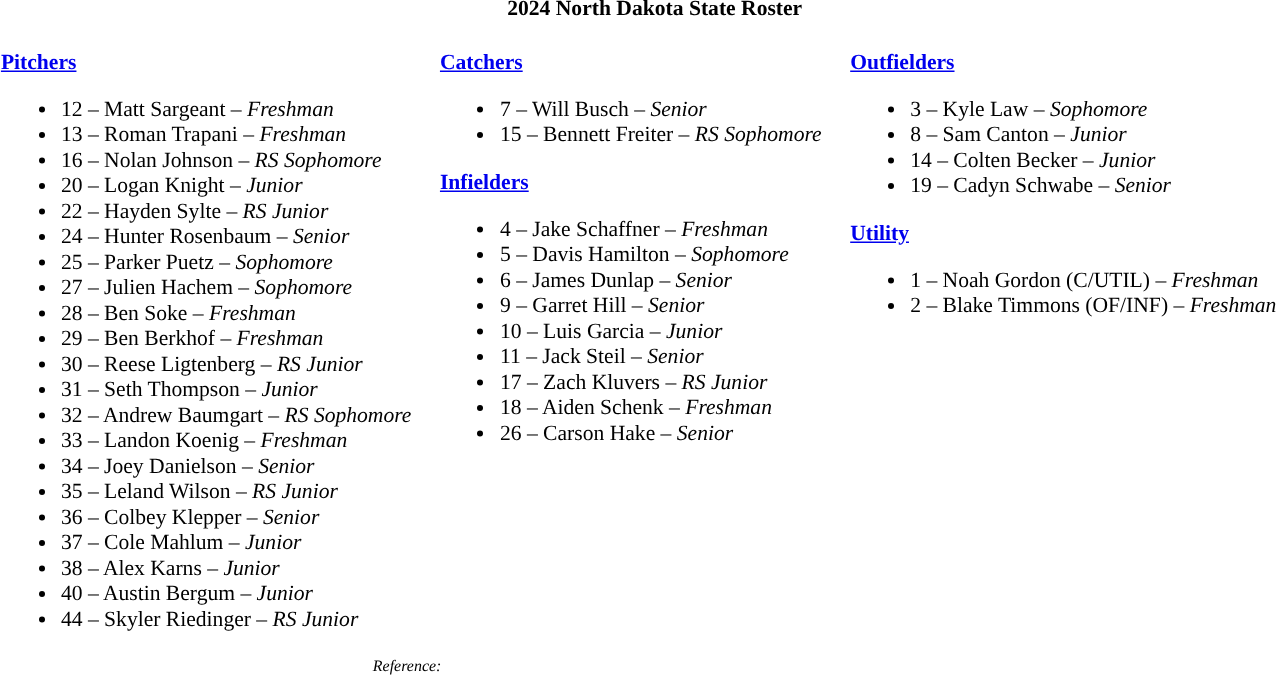<table class="toccolours" style="border-collapse:collapse; font-size:90%;">
<tr>
<th colspan="9">2024 North Dakota State Roster</th>
</tr>
<tr>
<td width="03"> </td>
<td valigh="top"><br><strong><a href='#'>Pitchers</a></strong><ul><li>12 – Matt Sargeant – <em>Freshman</em></li><li>13 – Roman Trapani – <em>Freshman</em></li><li>16 – Nolan Johnson – <em>RS Sophomore</em></li><li>20 – Logan Knight – <em>Junior</em></li><li>22 – Hayden Sylte – <em>RS Junior</em></li><li>24 – Hunter Rosenbaum – <em>Senior</em></li><li>25 – Parker Puetz – <em>Sophomore</em></li><li>27 – Julien Hachem – <em>Sophomore</em></li><li>28 – Ben Soke – <em>Freshman</em></li><li>29 – Ben Berkhof – <em>Freshman</em></li><li>30 – Reese Ligtenberg – <em>RS Junior</em></li><li>31 – Seth Thompson – <em>Junior</em></li><li>32 – Andrew Baumgart – <em>RS Sophomore</em></li><li>33 – Landon Koenig – <em>Freshman</em></li><li>34 – Joey Danielson – <em>Senior</em></li><li>35 – Leland Wilson – <em>RS Junior</em></li><li>36 – Colbey Klepper – <em>Senior</em></li><li>37 – Cole Mahlum – <em>Junior</em></li><li>38 – Alex Karns – <em>Junior</em></li><li>40 – Austin Bergum – <em>Junior</em></li><li>44 – Skyler Riedinger – <em>RS Junior</em></li></ul></td>
<td width="15"> </td>
<td valign="top"><br><strong><a href='#'>Catchers</a></strong><ul><li>7 – Will Busch – <em>Senior</em></li><li>15 – Bennett Freiter – <em>RS Sophomore</em></li></ul><strong><a href='#'>Infielders</a></strong><ul><li>4 – Jake Schaffner – <em>Freshman</em></li><li>5 – Davis Hamilton – <em>Sophomore</em></li><li>6 – James Dunlap – <em>Senior</em></li><li>9 – Garret Hill – <em>Senior</em></li><li>10 – Luis Garcia – <em>Junior</em></li><li>11 – Jack Steil – <em>Senior</em></li><li>17 – Zach Kluvers – <em>RS Junior</em></li><li>18 – Aiden Schenk – <em>Freshman</em></li><li>26 – Carson Hake – <em>Senior</em></li></ul></td>
<td width="15"> </td>
<td valign="top"><br><strong><a href='#'>Outfielders</a></strong><ul><li>3 – Kyle Law – <em>Sophomore</em></li><li>8 – Sam Canton – <em>Junior</em></li><li>14 – Colten Becker – <em>Junior</em></li><li>19 – Cadyn Schwabe – <em>Senior</em></li></ul><strong><a href='#'>Utility</a></strong><ul><li>1 – Noah Gordon (C/UTIL) – <em>Freshman</em></li><li>2 – Blake Timmons (OF/INF) – <em>Freshman</em></li></ul></td>
<td width="25"> </td>
</tr>
<tr>
<td colspan="4" style="font-size:8pt; text-align:center;"><em>Reference:</em></td>
</tr>
</table>
